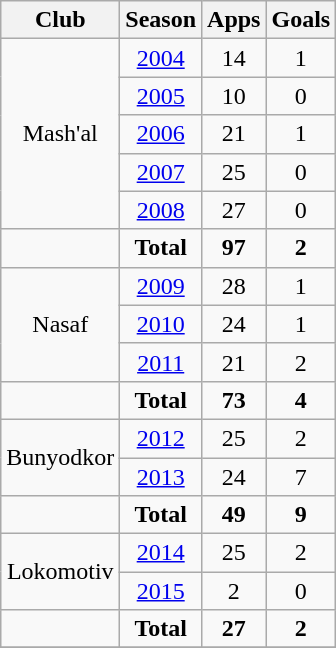<table class="wikitable" style="font-size:100%; text-align: center">
<tr>
<th rowspan=1>Club</th>
<th rowspan=1>Season</th>
<th colspan=1>Apps</th>
<th colspan=1>Goals</th>
</tr>
<tr>
<td rowspan=5>Mash'al</td>
<td><a href='#'>2004</a></td>
<td>14</td>
<td>1</td>
</tr>
<tr>
<td><a href='#'>2005</a></td>
<td>10</td>
<td>0</td>
</tr>
<tr>
<td><a href='#'>2006</a></td>
<td>21</td>
<td>1</td>
</tr>
<tr>
<td><a href='#'>2007</a></td>
<td>25</td>
<td>0</td>
</tr>
<tr>
<td><a href='#'>2008</a></td>
<td>27</td>
<td>0</td>
</tr>
<tr>
<td></td>
<td><strong>Total</strong></td>
<td><strong>97</strong></td>
<td><strong>2</strong></td>
</tr>
<tr>
<td rowspan=3>Nasaf</td>
<td><a href='#'>2009</a></td>
<td>28</td>
<td>1</td>
</tr>
<tr>
<td><a href='#'>2010</a></td>
<td>24</td>
<td>1</td>
</tr>
<tr>
<td><a href='#'>2011</a></td>
<td>21</td>
<td>2</td>
</tr>
<tr>
<td></td>
<td><strong>Total</strong></td>
<td><strong>73</strong></td>
<td><strong>4</strong></td>
</tr>
<tr>
<td rowspan=2>Bunyodkor</td>
<td><a href='#'>2012</a></td>
<td>25</td>
<td>2</td>
</tr>
<tr>
<td><a href='#'>2013</a></td>
<td>24</td>
<td>7</td>
</tr>
<tr>
<td></td>
<td><strong>Total</strong></td>
<td><strong>49</strong></td>
<td><strong>9</strong></td>
</tr>
<tr>
<td rowspan=2>Lokomotiv</td>
<td><a href='#'>2014</a></td>
<td>25</td>
<td>2</td>
</tr>
<tr>
<td><a href='#'>2015</a></td>
<td>2</td>
<td>0</td>
</tr>
<tr>
<td></td>
<td><strong>Total</strong></td>
<td><strong>27</strong></td>
<td><strong>2</strong></td>
</tr>
<tr>
</tr>
</table>
